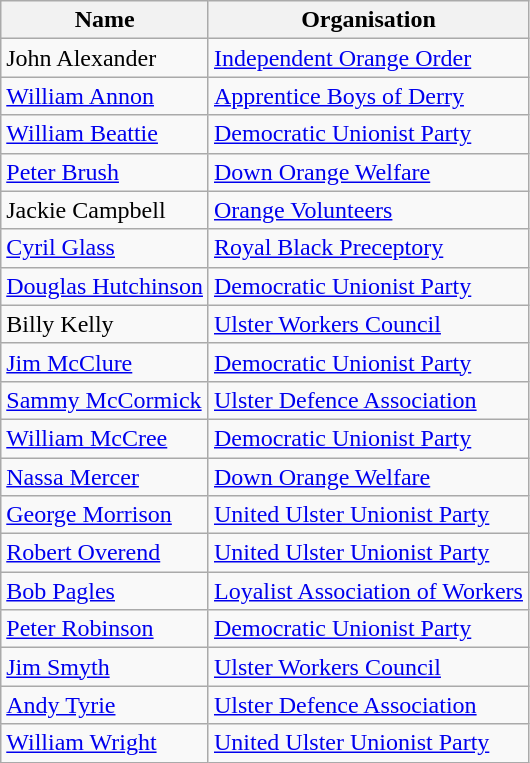<table class="wikitable sortable">
<tr>
<th>Name</th>
<th>Organisation</th>
</tr>
<tr>
<td>John Alexander</td>
<td><a href='#'>Independent Orange Order</a></td>
</tr>
<tr>
<td><a href='#'>William Annon</a></td>
<td><a href='#'>Apprentice Boys of Derry</a></td>
</tr>
<tr>
<td><a href='#'>William Beattie</a></td>
<td><a href='#'>Democratic Unionist Party</a></td>
</tr>
<tr>
<td><a href='#'>Peter Brush</a></td>
<td><a href='#'>Down Orange Welfare</a></td>
</tr>
<tr>
<td>Jackie Campbell</td>
<td><a href='#'>Orange Volunteers</a></td>
</tr>
<tr>
<td><a href='#'>Cyril Glass</a></td>
<td><a href='#'>Royal Black Preceptory</a></td>
</tr>
<tr>
<td><a href='#'>Douglas Hutchinson</a></td>
<td><a href='#'>Democratic Unionist Party</a></td>
</tr>
<tr>
<td>Billy Kelly</td>
<td><a href='#'>Ulster Workers Council</a></td>
</tr>
<tr>
<td><a href='#'>Jim McClure</a></td>
<td><a href='#'>Democratic Unionist Party</a></td>
</tr>
<tr>
<td><a href='#'>Sammy McCormick</a></td>
<td><a href='#'>Ulster Defence Association</a></td>
</tr>
<tr>
<td><a href='#'>William McCree</a></td>
<td><a href='#'>Democratic Unionist Party</a></td>
</tr>
<tr>
<td><a href='#'>Nassa Mercer</a></td>
<td><a href='#'>Down Orange Welfare</a></td>
</tr>
<tr>
<td><a href='#'>George Morrison</a></td>
<td><a href='#'>United Ulster Unionist Party</a></td>
</tr>
<tr>
<td><a href='#'>Robert Overend</a></td>
<td><a href='#'>United Ulster Unionist Party</a></td>
</tr>
<tr>
<td><a href='#'>Bob Pagles</a></td>
<td><a href='#'>Loyalist Association of Workers</a></td>
</tr>
<tr>
<td><a href='#'>Peter Robinson</a></td>
<td><a href='#'>Democratic Unionist Party</a></td>
</tr>
<tr>
<td><a href='#'>Jim Smyth</a></td>
<td><a href='#'>Ulster Workers Council</a></td>
</tr>
<tr>
<td><a href='#'>Andy Tyrie</a></td>
<td><a href='#'>Ulster Defence Association</a></td>
</tr>
<tr>
<td><a href='#'>William Wright</a></td>
<td><a href='#'>United Ulster Unionist Party</a></td>
</tr>
</table>
